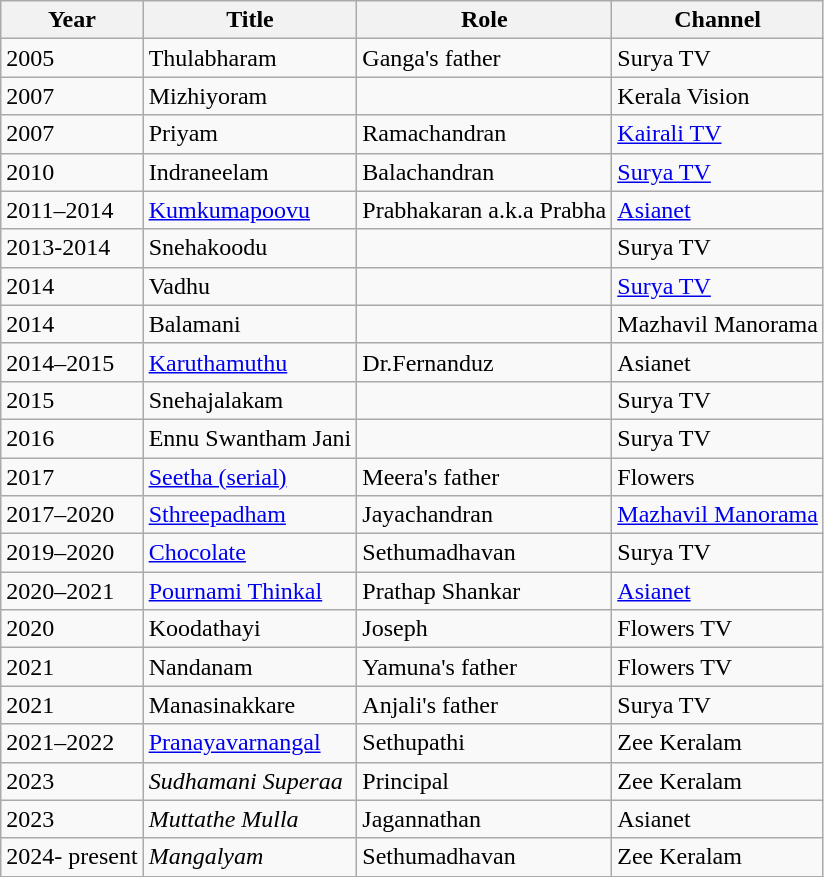<table class="wikitable">
<tr>
<th>Year</th>
<th>Title</th>
<th>Role</th>
<th>Channel</th>
</tr>
<tr>
<td>2005</td>
<td>Thulabharam</td>
<td>Ganga's father</td>
<td>Surya TV</td>
</tr>
<tr>
<td>2007</td>
<td>Mizhiyoram</td>
<td></td>
<td>Kerala Vision</td>
</tr>
<tr>
<td>2007</td>
<td>Priyam</td>
<td>Ramachandran</td>
<td><a href='#'>Kairali TV</a></td>
</tr>
<tr>
<td>2010</td>
<td>Indraneelam</td>
<td>Balachandran</td>
<td><a href='#'>Surya TV</a></td>
</tr>
<tr>
<td>2011–2014</td>
<td><a href='#'>Kumkumapoovu</a></td>
<td>Prabhakaran a.k.a Prabha</td>
<td><a href='#'>Asianet</a></td>
</tr>
<tr>
<td>2013-2014</td>
<td>Snehakoodu</td>
<td></td>
<td>Surya TV</td>
</tr>
<tr>
<td>2014</td>
<td>Vadhu</td>
<td></td>
<td><a href='#'>Surya TV</a></td>
</tr>
<tr>
<td>2014</td>
<td>Balamani</td>
<td></td>
<td>Mazhavil Manorama</td>
</tr>
<tr>
<td>2014–2015</td>
<td><a href='#'>Karuthamuthu</a></td>
<td>Dr.Fernanduz</td>
<td>Asianet</td>
</tr>
<tr>
<td>2015</td>
<td>Snehajalakam</td>
<td></td>
<td>Surya TV</td>
</tr>
<tr>
<td>2016</td>
<td>Ennu Swantham Jani</td>
<td></td>
<td>Surya TV</td>
</tr>
<tr>
<td>2017</td>
<td><a href='#'>Seetha (serial)</a></td>
<td>Meera's father</td>
<td>Flowers</td>
</tr>
<tr>
<td>2017–2020</td>
<td><a href='#'>Sthreepadham</a></td>
<td>Jayachandran</td>
<td><a href='#'>Mazhavil Manorama</a></td>
</tr>
<tr>
<td>2019–2020</td>
<td><a href='#'>Chocolate</a></td>
<td>Sethumadhavan</td>
<td>Surya TV</td>
</tr>
<tr>
<td>2020–2021</td>
<td><a href='#'>Pournami Thinkal</a></td>
<td>Prathap Shankar</td>
<td><a href='#'>Asianet</a></td>
</tr>
<tr>
<td>2020</td>
<td>Koodathayi</td>
<td>Joseph</td>
<td>Flowers TV</td>
</tr>
<tr>
<td>2021</td>
<td>Nandanam</td>
<td>Yamuna's father</td>
<td>Flowers TV</td>
</tr>
<tr>
<td>2021</td>
<td>Manasinakkare</td>
<td>Anjali's father</td>
<td>Surya TV</td>
</tr>
<tr>
<td>2021–2022</td>
<td><a href='#'>Pranayavarnangal</a></td>
<td>Sethupathi</td>
<td>Zee Keralam</td>
</tr>
<tr>
<td>2023</td>
<td><em>Sudhamani Superaa</em></td>
<td>Principal</td>
<td>Zee Keralam</td>
</tr>
<tr>
<td>2023</td>
<td><em>Muttathe Mulla</em></td>
<td>Jagannathan</td>
<td>Asianet</td>
</tr>
<tr>
<td>2024- present</td>
<td><em>Mangalyam</em></td>
<td>Sethumadhavan</td>
<td>Zee Keralam</td>
</tr>
</table>
